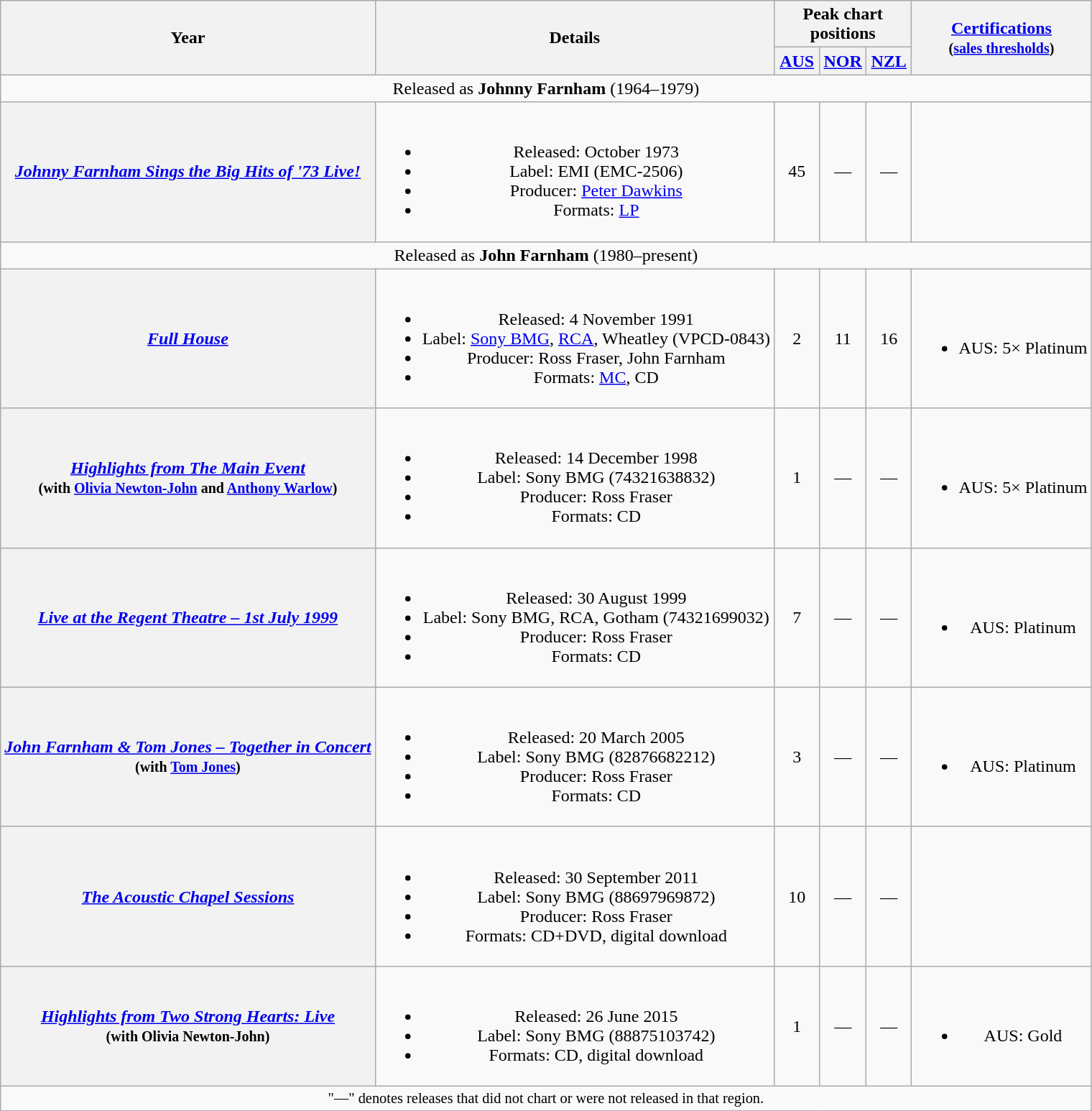<table class="wikitable plainrowheaders" style="text-align:center;" border="1">
<tr>
<th rowspan="2">Year</th>
<th rowspan="2">Details</th>
<th colspan="3">Peak chart positions</th>
<th rowspan="2"><a href='#'>Certifications</a><br><small>(<a href='#'>sales thresholds</a>)</small></th>
</tr>
<tr>
<th width="35"><a href='#'>AUS</a><br></th>
<th width="35"><a href='#'>NOR</a><br></th>
<th width="35"><a href='#'>NZL</a><br></th>
</tr>
<tr>
<td colspan=6>Released as <strong>Johnny Farnham</strong> (1964–1979)</td>
</tr>
<tr>
<th scope="row"><em><a href='#'>Johnny Farnham Sings the Big Hits of '73 Live!</a></em></th>
<td><br><ul><li>Released: October 1973</li><li>Label: EMI (EMC-2506)</li><li>Producer: <a href='#'>Peter Dawkins</a></li><li>Formats: <a href='#'>LP</a></li></ul></td>
<td align="center">45</td>
<td align="center">—</td>
<td align="center">—</td>
<td></td>
</tr>
<tr>
<td colspan=6>Released as <strong>John Farnham</strong> (1980–present)</td>
</tr>
<tr>
<th scope="row"><em><a href='#'>Full House</a></em></th>
<td><br><ul><li>Released: 4 November 1991</li><li>Label: <a href='#'>Sony BMG</a>, <a href='#'>RCA</a>, Wheatley (VPCD-0843)</li><li>Producer: Ross Fraser, John Farnham</li><li>Formats: <a href='#'>MC</a>, CD</li></ul></td>
<td align="center">2</td>
<td align="center">11</td>
<td align="center">16</td>
<td><br><ul><li>AUS: 5× Platinum</li></ul></td>
</tr>
<tr>
<th scope="row"><em><a href='#'>Highlights from The Main Event</a></em><br><small>(with <a href='#'>Olivia Newton-John</a> and <a href='#'>Anthony Warlow</a>)</small></th>
<td><br><ul><li>Released: 14 December 1998</li><li>Label: Sony BMG (74321638832)</li><li>Producer: Ross Fraser</li><li>Formats: CD</li></ul></td>
<td align="center">1</td>
<td align="center">—</td>
<td align="center">—</td>
<td><br><ul><li>AUS: 5× Platinum</li></ul></td>
</tr>
<tr>
<th scope="row"><em><a href='#'>Live at the Regent Theatre – 1st July 1999</a></em></th>
<td><br><ul><li>Released: 30 August 1999</li><li>Label: Sony BMG, RCA, Gotham (74321699032)</li><li>Producer: Ross Fraser</li><li>Formats: CD</li></ul></td>
<td align="center">7</td>
<td align="center">—</td>
<td align="center">—</td>
<td><br><ul><li>AUS: Platinum</li></ul></td>
</tr>
<tr>
<th scope="row"><em><a href='#'>John Farnham & Tom Jones – Together in Concert</a></em><br><small>(with <a href='#'>Tom Jones</a>)</small></th>
<td><br><ul><li>Released: 20 March 2005</li><li>Label: Sony BMG (82876682212)</li><li>Producer: Ross Fraser</li><li>Formats: CD</li></ul></td>
<td align="center">3</td>
<td align="center">—</td>
<td align="center">—</td>
<td><br><ul><li>AUS: Platinum</li></ul></td>
</tr>
<tr>
<th scope="row"><em><a href='#'>The Acoustic Chapel Sessions</a></em></th>
<td><br><ul><li>Released: 30 September 2011</li><li>Label: Sony BMG (88697969872)</li><li>Producer: Ross Fraser</li><li>Formats: CD+DVD, digital download</li></ul></td>
<td align="center">10</td>
<td align="center">—</td>
<td align="center">—</td>
<td></td>
</tr>
<tr>
<th scope="row"><em><a href='#'>Highlights from Two Strong Hearts: Live</a></em><br><small>(with Olivia Newton-John)</small></th>
<td><br><ul><li>Released: 26 June 2015</li><li>Label: Sony BMG (88875103742)</li><li>Formats: CD, digital download</li></ul></td>
<td align="center">1</td>
<td align="center">—</td>
<td align="center">—</td>
<td><br><ul><li>AUS: Gold</li></ul></td>
</tr>
<tr>
<td align="center" colspan="9" style="font-size: 85%">"—" denotes releases that did not chart or were not released in that region.</td>
</tr>
</table>
